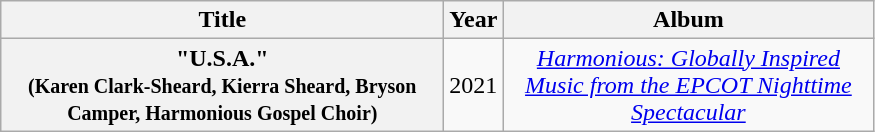<table class="wikitable plainrowheaders" style="text-align:center;" border="1">
<tr>
<th scope="col" style="width:18em;">Title</th>
<th scope="col" style="width:1em;">Year</th>
<th scope="col" style="width:15em;">Album</th>
</tr>
<tr>
<th scope="row">"U.S.A."<br><small>(Karen Clark-Sheard, Kierra Sheard, Bryson Camper, Harmonious Gospel Choir)</small></th>
<td rowspan="1">2021</td>
<td><em><a href='#'>Harmonious: Globally Inspired Music from the EPCOT Nighttime Spectacular</a></em></td>
</tr>
</table>
